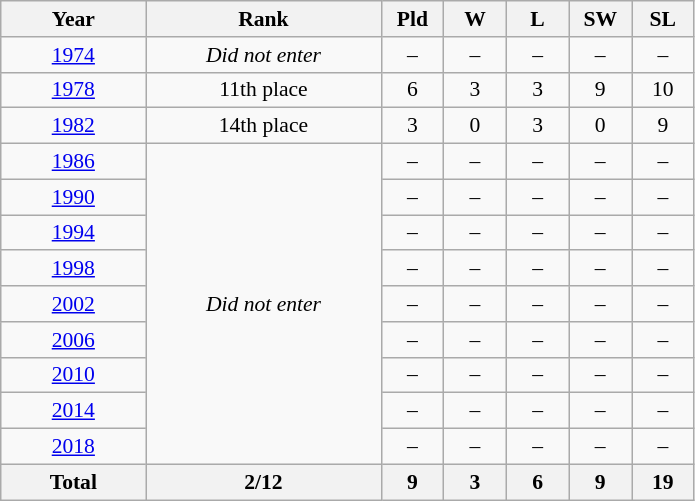<table class="wikitable" style="text-align: center;font-size:90%;">
<tr>
<th width=90>Year</th>
<th width=150>Rank</th>
<th width=35>Pld</th>
<th width=35>W</th>
<th width=35>L</th>
<th width=35>SW</th>
<th width=35>SL</th>
</tr>
<tr>
<td> <a href='#'>1974</a></td>
<td><em>Did not enter</em></td>
<td>–</td>
<td>–</td>
<td>–</td>
<td>–</td>
<td>–</td>
</tr>
<tr>
<td> <a href='#'>1978</a></td>
<td>11th place</td>
<td>6</td>
<td>3</td>
<td>3</td>
<td>9</td>
<td>10</td>
</tr>
<tr>
<td> <a href='#'>1982</a></td>
<td>14th place</td>
<td>3</td>
<td>0</td>
<td>3</td>
<td>0</td>
<td>9</td>
</tr>
<tr>
<td> <a href='#'>1986</a></td>
<td rowspan=9><em>Did not enter</em></td>
<td>–</td>
<td>–</td>
<td>–</td>
<td>–</td>
<td>–</td>
</tr>
<tr>
<td> <a href='#'>1990</a></td>
<td>–</td>
<td>–</td>
<td>–</td>
<td>–</td>
<td>–</td>
</tr>
<tr>
<td> <a href='#'>1994</a></td>
<td>–</td>
<td>–</td>
<td>–</td>
<td>–</td>
<td>–</td>
</tr>
<tr>
<td> <a href='#'>1998</a></td>
<td>–</td>
<td>–</td>
<td>–</td>
<td>–</td>
<td>–</td>
</tr>
<tr>
<td> <a href='#'>2002</a></td>
<td>–</td>
<td>–</td>
<td>–</td>
<td>–</td>
<td>–</td>
</tr>
<tr>
<td> <a href='#'>2006</a></td>
<td>–</td>
<td>–</td>
<td>–</td>
<td>–</td>
<td>–</td>
</tr>
<tr>
<td> <a href='#'>2010</a></td>
<td>–</td>
<td>–</td>
<td>–</td>
<td>–</td>
<td>–</td>
</tr>
<tr>
<td> <a href='#'>2014</a></td>
<td>–</td>
<td>–</td>
<td>–</td>
<td>–</td>
<td>–</td>
</tr>
<tr>
<td> <a href='#'>2018</a></td>
<td>–</td>
<td>–</td>
<td>–</td>
<td>–</td>
<td>–</td>
</tr>
<tr>
<th>Total</th>
<th>2/12</th>
<th>9</th>
<th>3</th>
<th>6</th>
<th>9</th>
<th>19</th>
</tr>
</table>
